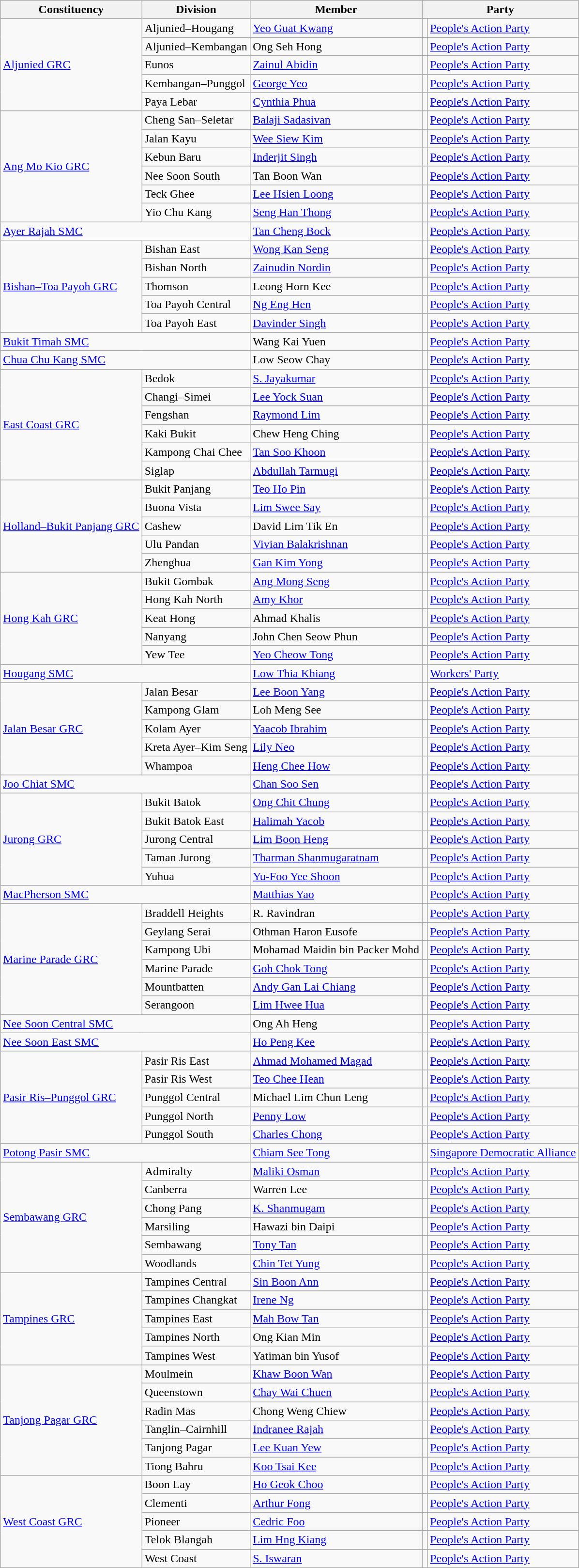<table class="wikitable sortable">
<tr>
<th>Constituency</th>
<th>Division</th>
<th>Member</th>
<th colspan="2">Party</th>
</tr>
<tr>
<td rowspan="5"><a href='#'>Aljunied GRC</a></td>
<td>Aljunied–Hougang</td>
<td><a href='#'>Yeo Guat Kwang</a></td>
<td></td>
<td><a href='#'>People's Action Party</a></td>
</tr>
<tr>
<td>Aljunied–Kembangan</td>
<td>Ong Seh Hong</td>
<td></td>
<td><a href='#'>People's Action Party</a></td>
</tr>
<tr>
<td>Eunos</td>
<td><a href='#'>Zainul Abidin</a></td>
<td></td>
<td><a href='#'>People's Action Party</a></td>
</tr>
<tr>
<td>Kembangan–Punggol</td>
<td><a href='#'>George Yeo</a></td>
<td></td>
<td><a href='#'>People's Action Party</a></td>
</tr>
<tr>
<td>Paya Lebar</td>
<td><a href='#'>Cynthia Phua</a></td>
<td></td>
<td><a href='#'>People's Action Party</a></td>
</tr>
<tr>
<td rowspan="6"><a href='#'>Ang Mo Kio GRC</a></td>
<td>Cheng San–Seletar</td>
<td><a href='#'>Balaji Sadasivan</a></td>
<td></td>
<td><a href='#'>People's Action Party</a></td>
</tr>
<tr>
<td>Jalan Kayu</td>
<td><a href='#'>Wee Siew Kim</a></td>
<td></td>
<td><a href='#'>People's Action Party</a></td>
</tr>
<tr>
<td>Kebun Baru</td>
<td><a href='#'>Inderjit Singh</a></td>
<td></td>
<td><a href='#'>People's Action Party</a></td>
</tr>
<tr>
<td>Nee Soon South</td>
<td>Tan Boon Wan</td>
<td></td>
<td><a href='#'>People's Action Party</a></td>
</tr>
<tr>
<td>Teck Ghee</td>
<td><a href='#'>Lee Hsien Loong</a></td>
<td></td>
<td><a href='#'>People's Action Party</a></td>
</tr>
<tr>
<td>Yio Chu Kang</td>
<td><a href='#'>Seng Han Thong</a></td>
<td></td>
<td><a href='#'>People's Action Party</a></td>
</tr>
<tr>
<td colspan="2"><a href='#'>Ayer Rajah SMC</a></td>
<td><a href='#'>Tan Cheng Bock</a></td>
<td></td>
<td><a href='#'>People's Action Party</a></td>
</tr>
<tr>
<td rowspan="5"><a href='#'>Bishan–Toa Payoh GRC</a></td>
<td>Bishan East</td>
<td><a href='#'>Wong Kan Seng</a></td>
<td></td>
<td><a href='#'>People's Action Party</a></td>
</tr>
<tr>
<td>Bishan North</td>
<td><a href='#'>Zainudin Nordin</a></td>
<td></td>
<td><a href='#'>People's Action Party</a></td>
</tr>
<tr>
<td>Thomson</td>
<td>Leong Horn Kee</td>
<td></td>
<td><a href='#'>People's Action Party</a></td>
</tr>
<tr>
<td>Toa Payoh Central</td>
<td><a href='#'>Ng Eng Hen</a></td>
<td></td>
<td><a href='#'>People's Action Party</a></td>
</tr>
<tr>
<td>Toa Payoh East</td>
<td><a href='#'>Davinder Singh</a></td>
<td></td>
<td><a href='#'>People's Action Party</a></td>
</tr>
<tr>
<td colspan="2"><a href='#'>Bukit Timah SMC</a></td>
<td>Wang Kai Yuen</td>
<td></td>
<td><a href='#'>People's Action Party</a></td>
</tr>
<tr>
<td colspan="2"><a href='#'>Chua Chu Kang SMC</a></td>
<td>Low Seow Chay</td>
<td></td>
<td><a href='#'>People's Action Party</a></td>
</tr>
<tr>
<td rowspan="6"><a href='#'>East Coast GRC</a></td>
<td>Bedok</td>
<td><a href='#'>S. Jayakumar</a></td>
<td></td>
<td><a href='#'>People's Action Party</a></td>
</tr>
<tr>
<td>Changi–Simei</td>
<td><a href='#'>Lee Yock Suan</a></td>
<td></td>
<td><a href='#'>People's Action Party</a></td>
</tr>
<tr>
<td>Fengshan</td>
<td><a href='#'>Raymond Lim</a></td>
<td></td>
<td><a href='#'>People's Action Party</a></td>
</tr>
<tr>
<td>Kaki Bukit</td>
<td>Chew Heng Ching</td>
<td></td>
<td><a href='#'>People's Action Party</a></td>
</tr>
<tr>
<td>Kampong Chai Chee</td>
<td><a href='#'>Tan Soo Khoon</a></td>
<td></td>
<td><a href='#'>People's Action Party</a></td>
</tr>
<tr>
<td>Siglap</td>
<td><a href='#'>Abdullah Tarmugi</a></td>
<td></td>
<td><a href='#'>People's Action Party</a></td>
</tr>
<tr>
<td rowspan="5"><a href='#'>Holland–Bukit Panjang GRC</a></td>
<td>Bukit Panjang</td>
<td><a href='#'>Teo Ho Pin</a></td>
<td></td>
<td><a href='#'>People's Action Party</a></td>
</tr>
<tr>
<td>Buona Vista</td>
<td><a href='#'>Lim Swee Say</a></td>
<td></td>
<td><a href='#'>People's Action Party</a></td>
</tr>
<tr>
<td>Cashew</td>
<td>David Lim Tik En</td>
<td></td>
<td><a href='#'>People's Action Party</a></td>
</tr>
<tr>
<td>Ulu Pandan</td>
<td><a href='#'>Vivian Balakrishnan</a></td>
<td></td>
<td><a href='#'>People's Action Party</a></td>
</tr>
<tr>
<td>Zhenghua</td>
<td><a href='#'>Gan Kim Yong</a></td>
<td></td>
<td><a href='#'>People's Action Party</a></td>
</tr>
<tr>
<td rowspan="5"><a href='#'>Hong Kah GRC</a></td>
<td>Bukit Gombak</td>
<td><a href='#'>Ang Mong Seng</a></td>
<td></td>
<td><a href='#'>People's Action Party</a></td>
</tr>
<tr>
<td>Hong Kah North</td>
<td><a href='#'>Amy Khor</a></td>
<td></td>
<td><a href='#'>People's Action Party</a></td>
</tr>
<tr>
<td>Keat Hong</td>
<td>Ahmad Khalis</td>
<td></td>
<td><a href='#'>People's Action Party</a></td>
</tr>
<tr>
<td>Nanyang</td>
<td>John Chen Seow Phun</td>
<td></td>
<td><a href='#'>People's Action Party</a></td>
</tr>
<tr>
<td>Yew Tee</td>
<td><a href='#'>Yeo Cheow Tong</a></td>
<td></td>
<td><a href='#'>People's Action Party</a></td>
</tr>
<tr>
<td colspan="2"><a href='#'>Hougang SMC</a></td>
<td><a href='#'>Low Thia Khiang</a></td>
<td></td>
<td><a href='#'>Workers' Party</a></td>
</tr>
<tr>
<td rowspan="5"><a href='#'>Jalan Besar GRC</a></td>
<td>Jalan Besar</td>
<td><a href='#'>Lee Boon Yang</a></td>
<td></td>
<td><a href='#'>People's Action Party</a></td>
</tr>
<tr>
<td>Kampong Glam</td>
<td>Loh Meng See</td>
<td></td>
<td><a href='#'>People's Action Party</a></td>
</tr>
<tr>
<td>Kolam Ayer</td>
<td><a href='#'>Yaacob Ibrahim</a></td>
<td></td>
<td><a href='#'>People's Action Party</a></td>
</tr>
<tr>
<td>Kreta Ayer–Kim Seng</td>
<td><a href='#'>Lily Neo</a></td>
<td></td>
<td><a href='#'>People's Action Party</a></td>
</tr>
<tr>
<td>Whampoa</td>
<td><a href='#'>Heng Chee How</a></td>
<td></td>
<td><a href='#'>People's Action Party</a></td>
</tr>
<tr>
<td colspan="2"><a href='#'>Joo Chiat SMC</a></td>
<td><a href='#'>Chan Soo Sen</a></td>
<td></td>
<td><a href='#'>People's Action Party</a></td>
</tr>
<tr>
<td rowspan="5"><a href='#'>Jurong GRC</a></td>
<td>Bukit Batok</td>
<td><a href='#'>Ong Chit Chung</a></td>
<td></td>
<td><a href='#'>People's Action Party</a></td>
</tr>
<tr>
<td>Bukit Batok East</td>
<td><a href='#'>Halimah Yacob</a></td>
<td></td>
<td><a href='#'>People's Action Party</a></td>
</tr>
<tr>
<td>Jurong Central</td>
<td><a href='#'>Lim Boon Heng</a></td>
<td></td>
<td><a href='#'>People's Action Party</a></td>
</tr>
<tr>
<td>Taman Jurong</td>
<td><a href='#'>Tharman Shanmugaratnam</a></td>
<td></td>
<td><a href='#'>People's Action Party</a></td>
</tr>
<tr>
<td>Yuhua</td>
<td><a href='#'>Yu-Foo Yee Shoon</a></td>
<td></td>
<td><a href='#'>People's Action Party</a></td>
</tr>
<tr>
<td colspan="2"><a href='#'>MacPherson SMC</a></td>
<td><a href='#'>Matthias Yao</a></td>
<td></td>
<td><a href='#'>People's Action Party</a></td>
</tr>
<tr>
<td rowspan="6"><a href='#'>Marine Parade GRC</a></td>
<td>Braddell Heights</td>
<td>R. Ravindran</td>
<td></td>
<td><a href='#'>People's Action Party</a></td>
</tr>
<tr>
<td>Geylang Serai</td>
<td>Othman Haron Eusofe</td>
<td></td>
<td><a href='#'>People's Action Party</a></td>
</tr>
<tr>
<td>Kampong Ubi</td>
<td>Mohamad Maidin bin Packer Mohd</td>
<td></td>
<td><a href='#'>People's Action Party</a></td>
</tr>
<tr>
<td>Marine Parade</td>
<td><a href='#'>Goh Chok Tong</a></td>
<td></td>
<td><a href='#'>People's Action Party</a></td>
</tr>
<tr>
<td>Mountbatten</td>
<td><a href='#'>Andy Gan Lai Chiang</a></td>
<td></td>
<td><a href='#'>People's Action Party</a></td>
</tr>
<tr>
<td>Serangoon</td>
<td><a href='#'>Lim Hwee Hua</a></td>
<td></td>
<td><a href='#'>People's Action Party</a></td>
</tr>
<tr>
<td colspan="2"><a href='#'>Nee Soon Central SMC</a></td>
<td>Ong Ah Heng</td>
<td></td>
<td><a href='#'>People's Action Party</a></td>
</tr>
<tr>
<td colspan="2"><a href='#'>Nee Soon East SMC</a></td>
<td><a href='#'>Ho Peng Kee</a></td>
<td></td>
<td><a href='#'>People's Action Party</a></td>
</tr>
<tr>
<td rowspan="5"><a href='#'>Pasir Ris–Punggol GRC</a></td>
<td>Pasir Ris East</td>
<td><a href='#'>Ahmad Mohamed Magad</a></td>
<td></td>
<td><a href='#'>People's Action Party</a></td>
</tr>
<tr>
<td>Pasir Ris West</td>
<td><a href='#'>Teo Chee Hean</a></td>
<td></td>
<td><a href='#'>People's Action Party</a></td>
</tr>
<tr>
<td>Punggol Central</td>
<td>Michael Lim Chun Leng</td>
<td></td>
<td><a href='#'>People's Action Party</a></td>
</tr>
<tr>
<td>Punggol North</td>
<td><a href='#'>Penny Low</a></td>
<td></td>
<td><a href='#'>People's Action Party</a></td>
</tr>
<tr>
<td>Punggol South</td>
<td><a href='#'>Charles Chong</a></td>
<td></td>
<td><a href='#'>People's Action Party</a></td>
</tr>
<tr>
<td colspan="2"><a href='#'>Potong Pasir SMC</a></td>
<td><a href='#'>Chiam See Tong</a></td>
<td></td>
<td><a href='#'>Singapore Democratic Alliance</a></td>
</tr>
<tr>
<td rowspan="6"><a href='#'>Sembawang GRC</a></td>
<td>Admiralty</td>
<td><a href='#'>Maliki Osman</a></td>
<td></td>
<td><a href='#'>People's Action Party</a></td>
</tr>
<tr>
<td>Canberra</td>
<td>Warren Lee</td>
<td></td>
<td><a href='#'>People's Action Party</a></td>
</tr>
<tr>
<td>Chong Pang</td>
<td><a href='#'>K. Shanmugam</a></td>
<td></td>
<td><a href='#'>People's Action Party</a></td>
</tr>
<tr>
<td>Marsiling</td>
<td>Hawazi bin Daipi</td>
<td></td>
<td><a href='#'>People's Action Party</a></td>
</tr>
<tr>
<td>Sembawang</td>
<td><a href='#'>Tony Tan</a></td>
<td></td>
<td><a href='#'>People's Action Party</a></td>
</tr>
<tr>
<td>Woodlands</td>
<td><a href='#'>Chin Tet Yung</a></td>
<td></td>
<td><a href='#'>People's Action Party</a></td>
</tr>
<tr>
<td rowspan="5"><a href='#'>Tampines GRC</a></td>
<td>Tampines Central</td>
<td><a href='#'>Sin Boon Ann</a></td>
<td></td>
<td><a href='#'>People's Action Party</a></td>
</tr>
<tr>
<td>Tampines Changkat</td>
<td><a href='#'>Irene Ng</a></td>
<td></td>
<td><a href='#'>People's Action Party</a></td>
</tr>
<tr>
<td>Tampines East</td>
<td><a href='#'>Mah Bow Tan</a></td>
<td></td>
<td><a href='#'>People's Action Party</a></td>
</tr>
<tr>
<td>Tampines North</td>
<td>Ong Kian Min</td>
<td></td>
<td><a href='#'>People's Action Party</a></td>
</tr>
<tr>
<td>Tampines West</td>
<td>Yatiman bin Yusof</td>
<td></td>
<td><a href='#'>People's Action Party</a></td>
</tr>
<tr>
<td rowspan="6"><a href='#'>Tanjong Pagar GRC</a></td>
<td>Moulmein</td>
<td><a href='#'>Khaw Boon Wan</a></td>
<td></td>
<td><a href='#'>People's Action Party</a></td>
</tr>
<tr>
<td>Queenstown</td>
<td><a href='#'>Chay Wai Chuen</a></td>
<td></td>
<td><a href='#'>People's Action Party</a></td>
</tr>
<tr>
<td>Radin Mas</td>
<td>Chong Weng Chiew</td>
<td></td>
<td><a href='#'>People's Action Party</a></td>
</tr>
<tr>
<td>Tanglin–Cairnhill</td>
<td><a href='#'>Indranee Rajah</a></td>
<td></td>
<td><a href='#'>People's Action Party</a></td>
</tr>
<tr>
<td>Tanjong Pagar</td>
<td><a href='#'>Lee Kuan Yew</a></td>
<td></td>
<td><a href='#'>People's Action Party</a></td>
</tr>
<tr>
<td>Tiong Bahru</td>
<td><a href='#'>Koo Tsai Kee</a></td>
<td></td>
<td><a href='#'>People's Action Party</a></td>
</tr>
<tr>
<td rowspan="5"><a href='#'>West Coast GRC</a></td>
<td>Boon Lay</td>
<td><a href='#'>Ho Geok Choo</a></td>
<td></td>
<td><a href='#'>People's Action Party</a></td>
</tr>
<tr>
<td>Clementi</td>
<td><a href='#'>Arthur Fong</a></td>
<td></td>
<td><a href='#'>People's Action Party</a></td>
</tr>
<tr>
<td>Pioneer</td>
<td><a href='#'>Cedric Foo</a></td>
<td></td>
<td><a href='#'>People's Action Party</a></td>
</tr>
<tr>
<td>Telok Blangah</td>
<td><a href='#'>Lim Hng Kiang</a></td>
<td></td>
<td><a href='#'>People's Action Party</a></td>
</tr>
<tr>
<td>West Coast</td>
<td><a href='#'>S. Iswaran</a></td>
<td></td>
<td><a href='#'>People's Action Party</a></td>
</tr>
</table>
